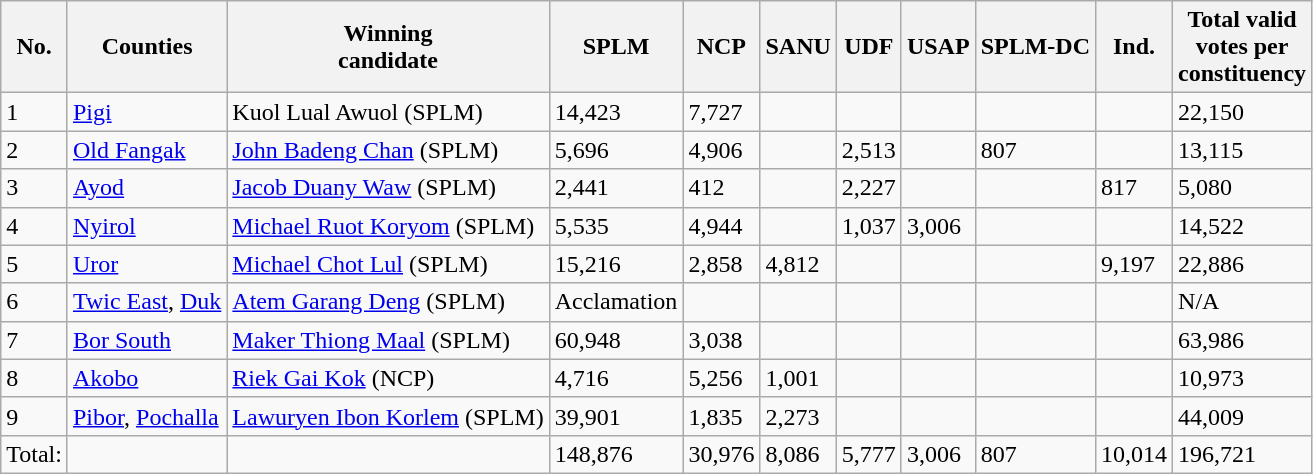<table class="wikitable">
<tr>
<th>No.</th>
<th>Counties</th>
<th>Winning<br>candidate</th>
<th>SPLM</th>
<th>NCP</th>
<th>SANU</th>
<th>UDF</th>
<th>USAP</th>
<th>SPLM-DC</th>
<th>Ind.</th>
<th>Total valid<br>votes per<br>constituency</th>
</tr>
<tr>
<td>1</td>
<td><a href='#'>Pigi</a></td>
<td>Kuol Lual Awuol (SPLM)</td>
<td>14,423</td>
<td>7,727</td>
<td></td>
<td></td>
<td></td>
<td></td>
<td></td>
<td>22,150</td>
</tr>
<tr>
<td>2</td>
<td><a href='#'>Old Fangak</a></td>
<td><a href='#'>John Badeng Chan</a> (SPLM)</td>
<td>5,696</td>
<td>4,906</td>
<td></td>
<td>2,513</td>
<td></td>
<td>807</td>
<td></td>
<td>13,115</td>
</tr>
<tr>
<td>3</td>
<td><a href='#'>Ayod</a></td>
<td><a href='#'>Jacob Duany Waw</a> (SPLM)</td>
<td>2,441</td>
<td>412</td>
<td></td>
<td>2,227</td>
<td></td>
<td></td>
<td>817</td>
<td>5,080</td>
</tr>
<tr>
<td>4</td>
<td><a href='#'>Nyirol</a></td>
<td><a href='#'>Michael Ruot Koryom</a> (SPLM)</td>
<td>5,535</td>
<td>4,944</td>
<td></td>
<td>1,037</td>
<td>3,006</td>
<td></td>
<td></td>
<td>14,522</td>
</tr>
<tr>
<td>5</td>
<td><a href='#'>Uror</a></td>
<td><a href='#'>Michael Chot Lul</a> (SPLM)</td>
<td>15,216</td>
<td>2,858</td>
<td>4,812</td>
<td></td>
<td></td>
<td></td>
<td>9,197</td>
<td>22,886</td>
</tr>
<tr>
<td>6</td>
<td><a href='#'>Twic East</a>, <a href='#'>Duk</a></td>
<td><a href='#'>Atem Garang Deng</a> (SPLM)</td>
<td>Acclamation</td>
<td></td>
<td></td>
<td></td>
<td></td>
<td></td>
<td></td>
<td>N/A</td>
</tr>
<tr>
<td>7</td>
<td><a href='#'>Bor South</a></td>
<td><a href='#'>Maker Thiong Maal</a> (SPLM)</td>
<td>60,948</td>
<td>3,038</td>
<td></td>
<td></td>
<td></td>
<td></td>
<td></td>
<td>63,986</td>
</tr>
<tr>
<td>8</td>
<td><a href='#'>Akobo</a></td>
<td><a href='#'>Riek Gai Kok</a> (NCP)</td>
<td>4,716</td>
<td>5,256</td>
<td>1,001</td>
<td></td>
<td></td>
<td></td>
<td></td>
<td>10,973</td>
</tr>
<tr>
<td>9</td>
<td><a href='#'>Pibor</a>, <a href='#'>Pochalla</a></td>
<td><a href='#'>Lawuryen Ibon Korlem</a> (SPLM)</td>
<td>39,901</td>
<td>1,835</td>
<td>2,273</td>
<td></td>
<td></td>
<td></td>
<td></td>
<td>44,009</td>
</tr>
<tr>
<td>Total:</td>
<td></td>
<td></td>
<td>148,876</td>
<td>30,976</td>
<td>8,086</td>
<td>5,777</td>
<td>3,006</td>
<td>807</td>
<td>10,014</td>
<td>196,721</td>
</tr>
</table>
